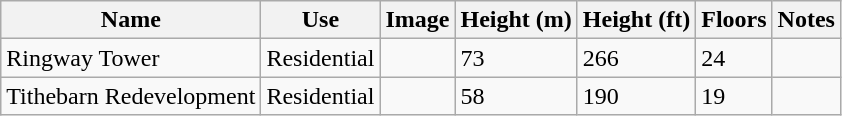<table class="wikitable">
<tr>
<th>Name</th>
<th>Use</th>
<th>Image</th>
<th>Height (m)</th>
<th>Height (ft)</th>
<th>Floors</th>
<th>Notes</th>
</tr>
<tr>
<td>Ringway Tower</td>
<td>Residential</td>
<td></td>
<td>73</td>
<td>266</td>
<td>24</td>
<td></td>
</tr>
<tr>
<td>Tithebarn Redevelopment</td>
<td>Residential</td>
<td></td>
<td>58</td>
<td>190</td>
<td>19</td>
<td></td>
</tr>
</table>
